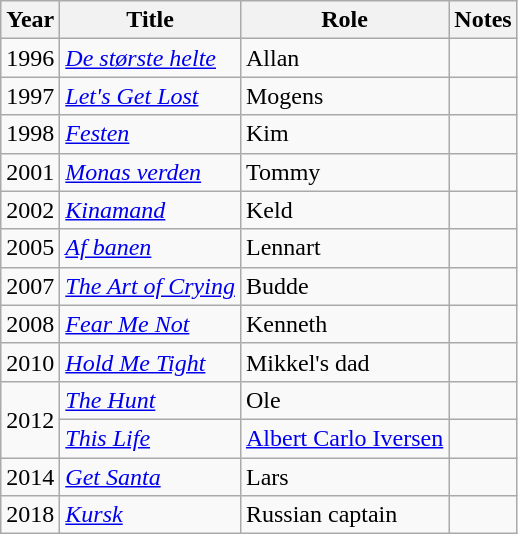<table class="wikitable sortable">
<tr>
<th>Year</th>
<th>Title</th>
<th>Role</th>
<th class="unsortable">Notes</th>
</tr>
<tr>
<td>1996</td>
<td><em><a href='#'>De største helte</a></em></td>
<td>Allan</td>
<td></td>
</tr>
<tr>
<td>1997</td>
<td><em><a href='#'>Let's Get Lost</a></em></td>
<td>Mogens</td>
<td></td>
</tr>
<tr>
<td>1998</td>
<td><em><a href='#'>Festen</a></em></td>
<td>Kim</td>
<td></td>
</tr>
<tr>
<td>2001</td>
<td><em><a href='#'>Monas verden</a></em></td>
<td>Tommy</td>
<td></td>
</tr>
<tr>
<td>2002</td>
<td><em><a href='#'>Kinamand</a></em></td>
<td>Keld</td>
<td></td>
</tr>
<tr>
<td>2005</td>
<td><em><a href='#'>Af banen</a></em></td>
<td>Lennart</td>
<td></td>
</tr>
<tr>
<td>2007</td>
<td><em><a href='#'>The Art of Crying</a></em></td>
<td>Budde</td>
<td></td>
</tr>
<tr>
<td>2008</td>
<td><em><a href='#'>Fear Me Not</a></em></td>
<td>Kenneth</td>
<td></td>
</tr>
<tr>
<td>2010</td>
<td><em><a href='#'>Hold Me Tight</a></em></td>
<td>Mikkel's dad</td>
<td></td>
</tr>
<tr>
<td rowspan=2>2012</td>
<td><em><a href='#'>The Hunt</a></em></td>
<td>Ole</td>
<td></td>
</tr>
<tr>
<td><em><a href='#'>This Life</a></em></td>
<td><a href='#'>Albert Carlo Iversen</a></td>
<td></td>
</tr>
<tr>
<td>2014</td>
<td><em><a href='#'>Get Santa</a></em></td>
<td>Lars</td>
<td></td>
</tr>
<tr>
<td>2018</td>
<td><em><a href='#'>Kursk</a></em></td>
<td>Russian captain</td>
<td></td>
</tr>
</table>
